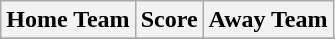<table class="wikitable" style="text-align: center">
<tr>
<th>Home Team</th>
<th>Score</th>
<th>Away Team</th>
</tr>
<tr>
</tr>
</table>
